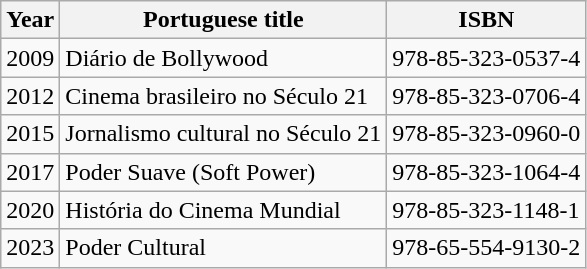<table class="wikitable">
<tr>
<th>Year</th>
<th>Portuguese title</th>
<th>ISBN</th>
</tr>
<tr>
<td>2009</td>
<td>Diário de Bollywood</td>
<td>978-85-323-0537-4</td>
</tr>
<tr>
<td>2012</td>
<td>Cinema brasileiro no Século 21</td>
<td>978-85-323-0706-4</td>
</tr>
<tr>
<td>2015</td>
<td>Jornalismo cultural no Século 21</td>
<td>978-85-323-0960-0</td>
</tr>
<tr>
<td>2017</td>
<td>Poder Suave (Soft Power)</td>
<td>978-85-323-1064-4</td>
</tr>
<tr>
<td>2020</td>
<td>História do Cinema Mundial</td>
<td>978-85-323-1148-1</td>
</tr>
<tr>
<td>2023</td>
<td>Poder Cultural</td>
<td>978-65-554-9130-2</td>
</tr>
</table>
